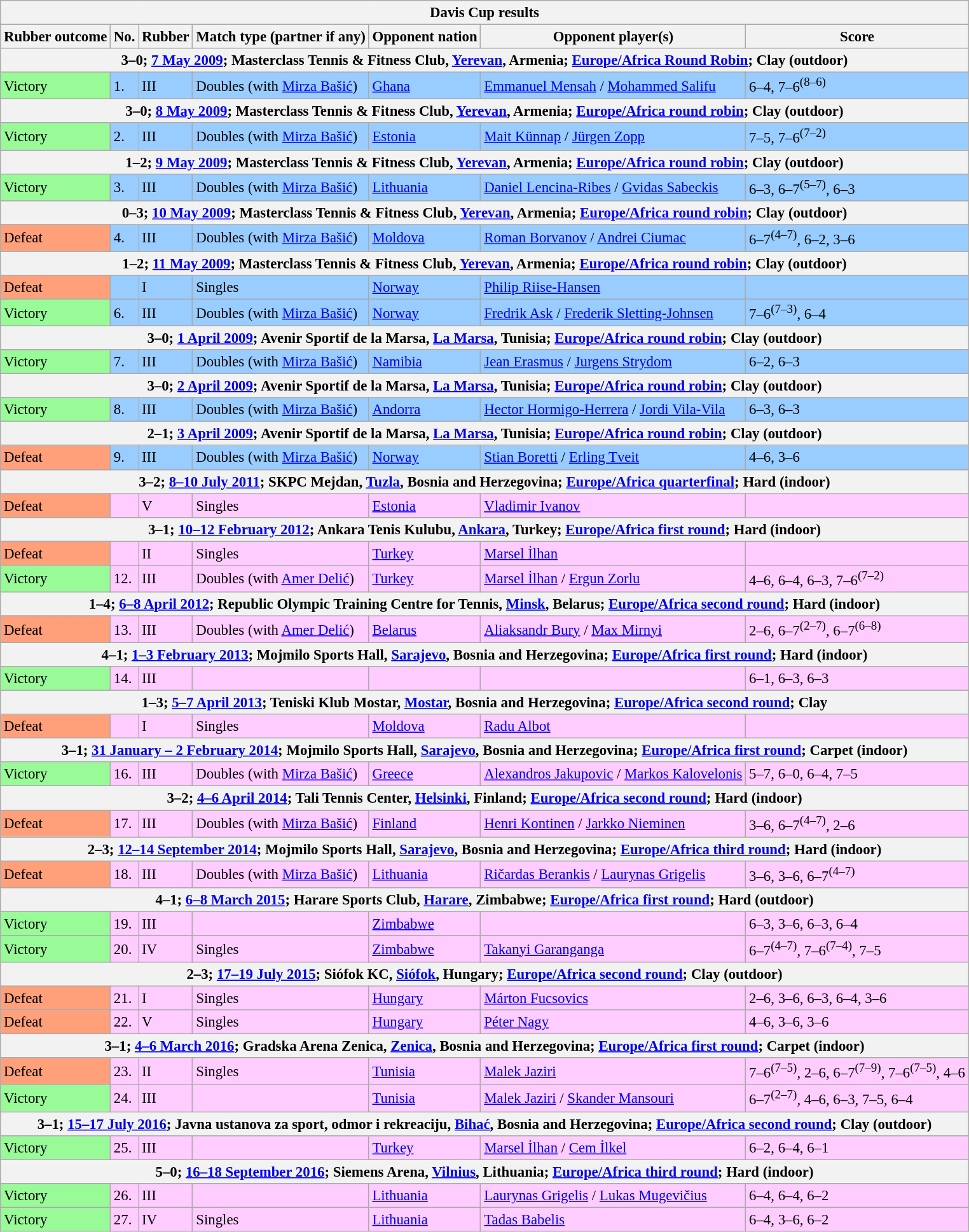<table class=wikitable style=font-size:95%>
<tr>
<th colspan=7>Davis Cup results</th>
</tr>
<tr>
<th>Rubber outcome</th>
<th>No.</th>
<th>Rubber</th>
<th>Match type (partner if any)</th>
<th>Opponent nation</th>
<th>Opponent player(s)</th>
<th>Score</th>
</tr>
<tr>
<th colspan=7>3–0; <a href='#'>7 May 2009</a>; Masterclass Tennis & Fitness Club, <a href='#'>Yerevan</a>, Armenia; <a href='#'>Europe/Africa Round Robin</a>; Clay (outdoor)</th>
</tr>
<tr bgcolor=#99CCFF>
<td bgcolor=98FB98>Victory</td>
<td>1.</td>
<td>III</td>
<td>Doubles (with <a href='#'>Mirza Bašić</a>)</td>
<td> <a href='#'>Ghana</a></td>
<td><a href='#'>Emmanuel Mensah</a> / <a href='#'>Mohammed Salifu</a></td>
<td>6–4, 7–6<sup>(8–6)</sup></td>
</tr>
<tr>
<th colspan=7>3–0; <a href='#'>8 May 2009</a>; Masterclass Tennis & Fitness Club, <a href='#'>Yerevan</a>, Armenia; <a href='#'>Europe/Africa round robin</a>; Clay (outdoor)</th>
</tr>
<tr bgcolor=#99CCFF>
<td bgcolor=98FB98>Victory</td>
<td>2.</td>
<td>III</td>
<td>Doubles (with <a href='#'>Mirza Bašić</a>)</td>
<td> <a href='#'>Estonia</a></td>
<td><a href='#'>Mait Künnap</a> / <a href='#'>Jürgen Zopp</a></td>
<td>7–5, 7–6<sup>(7–2)</sup></td>
</tr>
<tr>
<th colspan=7>1–2; <a href='#'>9 May 2009</a>; Masterclass Tennis & Fitness Club, <a href='#'>Yerevan</a>, Armenia; <a href='#'>Europe/Africa round robin</a>; Clay (outdoor)</th>
</tr>
<tr bgcolor=#99CCFF>
<td bgcolor=98FB98>Victory</td>
<td>3.</td>
<td>III</td>
<td>Doubles (with <a href='#'>Mirza Bašić</a>)</td>
<td> <a href='#'>Lithuania</a></td>
<td><a href='#'>Daniel Lencina-Ribes</a> / <a href='#'>Gvidas Sabeckis</a></td>
<td>6–3, 6–7<sup>(5–7)</sup>, 6–3</td>
</tr>
<tr>
<th colspan=7>0–3; <a href='#'>10 May 2009</a>; Masterclass Tennis & Fitness Club, <a href='#'>Yerevan</a>, Armenia; <a href='#'>Europe/Africa round robin</a>; Clay (outdoor)</th>
</tr>
<tr bgcolor=#99CCFF>
<td bgcolor=FFA07A>Defeat</td>
<td>4.</td>
<td>III</td>
<td>Doubles (with <a href='#'>Mirza Bašić</a>)</td>
<td> <a href='#'>Moldova</a></td>
<td><a href='#'>Roman Borvanov</a> / <a href='#'>Andrei Ciumac</a></td>
<td>6–7<sup>(4–7)</sup>, 6–2, 3–6</td>
</tr>
<tr>
<th colspan=7>1–2; <a href='#'>11 May 2009</a>; Masterclass Tennis & Fitness Club, <a href='#'>Yerevan</a>, Armenia; <a href='#'>Europe/Africa round robin</a>; Clay (outdoor)</th>
</tr>
<tr bgcolor=#99CCFF>
<td bgcolor=FFA07A>Defeat</td>
<td></td>
<td>I</td>
<td>Singles</td>
<td> <a href='#'>Norway</a></td>
<td><a href='#'>Philip Riise-Hansen</a></td>
<td></td>
</tr>
<tr bgcolor=#99CCFF>
<td bgcolor=98FB98>Victory</td>
<td>6.</td>
<td>III</td>
<td>Doubles (with <a href='#'>Mirza Bašić</a>)</td>
<td> <a href='#'>Norway</a></td>
<td><a href='#'>Fredrik Ask</a> / <a href='#'>Frederik Sletting-Johnsen</a></td>
<td>7–6<sup>(7–3)</sup>, 6–4</td>
</tr>
<tr>
<th colspan=7>3–0; <a href='#'>1 April 2009</a>; Avenir Sportif de la Marsa, <a href='#'>La Marsa</a>, Tunisia; <a href='#'>Europe/Africa round robin</a>; Clay (outdoor)</th>
</tr>
<tr bgcolor=#99CCFF>
<td bgcolor=98FB98>Victory</td>
<td>7.</td>
<td>III</td>
<td>Doubles (with <a href='#'>Mirza Bašić</a>)</td>
<td> <a href='#'>Namibia</a></td>
<td><a href='#'>Jean Erasmus</a> / <a href='#'>Jurgens Strydom</a></td>
<td>6–2, 6–3</td>
</tr>
<tr>
<th colspan=7>3–0; <a href='#'>2 April 2009</a>; Avenir Sportif de la Marsa, <a href='#'>La Marsa</a>, Tunisia; <a href='#'>Europe/Africa round robin</a>; Clay (outdoor)</th>
</tr>
<tr bgcolor=#99CCFF>
<td bgcolor=98FB98>Victory</td>
<td>8.</td>
<td>III</td>
<td>Doubles (with <a href='#'>Mirza Bašić</a>)</td>
<td> <a href='#'>Andorra</a></td>
<td><a href='#'>Hector Hormigo-Herrera</a> / <a href='#'>Jordi Vila-Vila</a></td>
<td>6–3, 6–3</td>
</tr>
<tr>
<th colspan=7>2–1; <a href='#'>3 April 2009</a>; Avenir Sportif de la Marsa, <a href='#'>La Marsa</a>, Tunisia; <a href='#'>Europe/Africa round robin</a>; Clay (outdoor)</th>
</tr>
<tr bgcolor=#99CCFF>
<td bgcolor=FFA07A>Defeat</td>
<td>9.</td>
<td>III</td>
<td>Doubles (with <a href='#'>Mirza Bašić</a>)</td>
<td> <a href='#'>Norway</a></td>
<td><a href='#'>Stian Boretti</a> / <a href='#'>Erling Tveit</a></td>
<td>4–6, 3–6</td>
</tr>
<tr>
<th colspan=7>3–2; <a href='#'>8–10 July 2011</a>; SKPC Mejdan, <a href='#'>Tuzla</a>, Bosnia and Herzegovina; <a href='#'>Europe/Africa quarterfinal</a>; Hard (indoor)</th>
</tr>
<tr bgcolor=#FFCCFF>
<td bgcolor=FFA07A>Defeat</td>
<td></td>
<td>V</td>
<td>Singles</td>
<td> <a href='#'>Estonia</a></td>
<td><a href='#'>Vladimir Ivanov</a></td>
<td></td>
</tr>
<tr>
<th colspan=7>3–1; <a href='#'>10–12 February 2012</a>; Ankara Tenis Kulubu, <a href='#'>Ankara</a>, Turkey; <a href='#'>Europe/Africa first round</a>; Hard (indoor)</th>
</tr>
<tr bgcolor=#FFCCFF>
<td bgcolor=FFA07A>Defeat</td>
<td></td>
<td>II</td>
<td>Singles</td>
<td> <a href='#'>Turkey</a></td>
<td><a href='#'>Marsel İlhan</a></td>
<td></td>
</tr>
<tr bgcolor=#FFCCFF>
<td bgcolor=98FB98>Victory</td>
<td>12.</td>
<td>III</td>
<td>Doubles (with <a href='#'>Amer Delić</a>)</td>
<td> <a href='#'>Turkey</a></td>
<td><a href='#'>Marsel İlhan</a> / <a href='#'>Ergun Zorlu</a></td>
<td>4–6, 6–4, 6–3, 7–6<sup>(7–2)</sup></td>
</tr>
<tr>
<th colspan=7>1–4; <a href='#'>6–8 April 2012</a>; Republic Olympic Training Centre for Tennis, <a href='#'>Minsk</a>, Belarus; <a href='#'>Europe/Africa second round</a>; Hard (indoor)</th>
</tr>
<tr bgcolor=#FFCCFF>
<td bgcolor=FFA07A>Defeat</td>
<td>13.</td>
<td>III</td>
<td>Doubles (with <a href='#'>Amer Delić</a>)</td>
<td> <a href='#'>Belarus</a></td>
<td><a href='#'>Aliaksandr Bury</a> / <a href='#'>Max Mirnyi</a></td>
<td>2–6, 6–7<sup>(2–7)</sup>, 6–7<sup>(6–8)</sup></td>
</tr>
<tr>
<th colspan=7>4–1; <a href='#'>1–3 February 2013</a>; Mojmilo Sports Hall, <a href='#'>Sarajevo</a>, Bosnia and Herzegovina; <a href='#'>Europe/Africa first round</a>; Hard (indoor)</th>
</tr>
<tr bgcolor=#FFCCFF>
<td bgcolor=98FB98>Victory</td>
<td>14.</td>
<td>III</td>
<td></td>
<td></td>
<td></td>
<td>6–1, 6–3, 6–3</td>
</tr>
<tr>
<th colspan=7>1–3; <a href='#'>5–7 April 2013</a>; Teniski Klub Mostar, <a href='#'>Mostar</a>, Bosnia and Herzegovina; <a href='#'>Europe/Africa second round</a>; Clay</th>
</tr>
<tr bgcolor=#FFCCFF>
<td bgcolor=FFA07A>Defeat</td>
<td></td>
<td>I</td>
<td>Singles</td>
<td> <a href='#'>Moldova</a></td>
<td><a href='#'>Radu Albot</a></td>
<td></td>
</tr>
<tr>
<th colspan=7>3–1; <a href='#'>31 January – 2 February 2014</a>; Mojmilo Sports Hall, <a href='#'>Sarajevo</a>, Bosnia and Herzegovina; <a href='#'>Europe/Africa first round</a>; Carpet (indoor)</th>
</tr>
<tr bgcolor=#FFCCFF>
<td bgcolor=98FB98>Victory</td>
<td>16.</td>
<td>III</td>
<td>Doubles (with <a href='#'>Mirza Bašić</a>)</td>
<td> <a href='#'>Greece</a></td>
<td><a href='#'>Alexandros Jakupovic</a> / <a href='#'>Markos Kalovelonis</a></td>
<td>5–7, 6–0, 6–4, 7–5</td>
</tr>
<tr>
<th colspan=7>3–2; <a href='#'>4–6 April 2014</a>; Tali Tennis Center, <a href='#'>Helsinki</a>, Finland; <a href='#'>Europe/Africa second round</a>; Hard (indoor)</th>
</tr>
<tr bgcolor=#FFCCFF>
<td bgcolor=FFA07A>Defeat</td>
<td>17.</td>
<td>III</td>
<td>Doubles (with <a href='#'>Mirza Bašić</a>)</td>
<td> <a href='#'>Finland</a></td>
<td><a href='#'>Henri Kontinen</a> / <a href='#'>Jarkko Nieminen</a></td>
<td>3–6, 6–7<sup>(4–7)</sup>, 2–6</td>
</tr>
<tr>
<th colspan=7>2–3; <a href='#'>12–14 September 2014</a>; Mojmilo Sports Hall, <a href='#'>Sarajevo</a>, Bosnia and Herzegovina; <a href='#'>Europe/Africa third round</a>; Hard (indoor)</th>
</tr>
<tr bgcolor=#FFCCFF>
<td bgcolor=FFA07A>Defeat</td>
<td>18.</td>
<td>III</td>
<td>Doubles (with <a href='#'>Mirza Bašić</a>)</td>
<td> <a href='#'>Lithuania</a></td>
<td><a href='#'>Ričardas Berankis</a> / <a href='#'>Laurynas Grigelis</a></td>
<td>3–6, 3–6, 6–7<sup>(4–7)</sup></td>
</tr>
<tr>
<th colspan=7>4–1; <a href='#'>6–8 March 2015</a>; Harare Sports Club, <a href='#'>Harare</a>, Zimbabwe; <a href='#'>Europe/Africa first round</a>; Hard (outdoor)</th>
</tr>
<tr bgcolor=#FFCCFF>
<td bgcolor=98FB98>Victory</td>
<td>19.</td>
<td>III</td>
<td></td>
<td> <a href='#'>Zimbabwe</a></td>
<td></td>
<td>6–3, 3–6, 6–3, 6–4</td>
</tr>
<tr bgcolor=#FFCCFF>
<td bgcolor=98FB98>Victory</td>
<td>20.</td>
<td>IV</td>
<td>Singles</td>
<td> <a href='#'>Zimbabwe</a></td>
<td><a href='#'>Takanyi Garanganga</a></td>
<td>6–7<sup>(4–7)</sup>, 7–6<sup>(7–4)</sup>, 7–5</td>
</tr>
<tr>
<th colspan=7>2–3; <a href='#'>17–19 July 2015</a>; Siófok KC, <a href='#'>Siófok</a>, Hungary; <a href='#'>Europe/Africa second round</a>; Clay (outdoor)</th>
</tr>
<tr bgcolor=#FFCCFF>
<td bgcolor=FFA07A>Defeat</td>
<td>21.</td>
<td>I</td>
<td>Singles</td>
<td> <a href='#'>Hungary</a></td>
<td><a href='#'>Márton Fucsovics</a></td>
<td>2–6, 3–6, 6–3, 6–4, 3–6</td>
</tr>
<tr bgcolor=#FFCCFF>
<td bgcolor=FFA07A>Defeat</td>
<td>22.</td>
<td>V</td>
<td>Singles</td>
<td> <a href='#'>Hungary</a></td>
<td><a href='#'>Péter Nagy</a></td>
<td>4–6, 3–6, 3–6</td>
</tr>
<tr>
<th colspan=7>3–1; <a href='#'>4–6 March 2016</a>; Gradska Arena Zenica, <a href='#'>Zenica</a>, Bosnia and Herzegovina; <a href='#'>Europe/Africa first round</a>; Carpet (indoor)</th>
</tr>
<tr bgcolor=#FFCCFF>
<td bgcolor=FFA07A>Defeat</td>
<td>23.</td>
<td>II</td>
<td>Singles</td>
<td> <a href='#'>Tunisia</a></td>
<td><a href='#'>Malek Jaziri</a></td>
<td>7–6<sup>(7–5)</sup>, 2–6, 6–7<sup>(7–9)</sup>, 7–6<sup>(7–5)</sup>, 4–6</td>
</tr>
<tr bgcolor=#FFCCFF>
<td bgcolor=98FB98>Victory</td>
<td>24.</td>
<td>III</td>
<td></td>
<td> <a href='#'>Tunisia</a></td>
<td><a href='#'>Malek Jaziri</a> / <a href='#'>Skander Mansouri</a></td>
<td>6–7<sup>(2–7)</sup>, 4–6, 6–3, 7–5, 6–4</td>
</tr>
<tr>
<th colspan=7>3–1; <a href='#'>15–17 July 2016</a>; Javna ustanova za sport, odmor i rekreaciju, <a href='#'>Bihać</a>, Bosnia and Herzegovina; <a href='#'>Europe/Africa second round</a>; Clay (outdoor)</th>
</tr>
<tr bgcolor=#FFCCFF>
<td bgcolor=98FB98>Victory</td>
<td>25.</td>
<td>III</td>
<td></td>
<td> <a href='#'>Turkey</a></td>
<td><a href='#'>Marsel İlhan</a> / <a href='#'>Cem İlkel</a></td>
<td>6–2, 6–4, 6–1</td>
</tr>
<tr>
<th colspan=7>5–0; <a href='#'>16–18 September 2016</a>; Siemens Arena, <a href='#'>Vilnius</a>, Lithuania; <a href='#'>Europe/Africa third round</a>; Hard (indoor)</th>
</tr>
<tr bgcolor=#FFCCFF>
<td bgcolor=98FB98>Victory</td>
<td>26.</td>
<td>III</td>
<td></td>
<td> <a href='#'>Lithuania</a></td>
<td><a href='#'>Laurynas Grigelis</a> / <a href='#'>Lukas Mugevičius</a></td>
<td>6–4, 6–4, 6–2</td>
</tr>
<tr bgcolor=#FFCCFF>
<td bgcolor=98FB98>Victory</td>
<td>27.</td>
<td>IV</td>
<td>Singles</td>
<td> <a href='#'>Lithuania</a></td>
<td><a href='#'>Tadas Babelis</a></td>
<td>6–4, 3–6, 6–2</td>
</tr>
</table>
